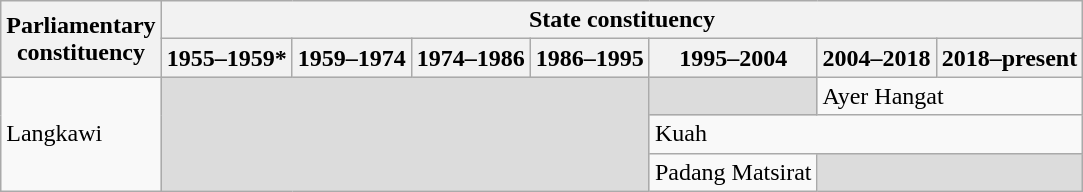<table class="wikitable">
<tr>
<th rowspan="2">Parliamentary<br>constituency</th>
<th colspan="7">State constituency</th>
</tr>
<tr>
<th>1955–1959*</th>
<th>1959–1974</th>
<th>1974–1986</th>
<th>1986–1995</th>
<th>1995–2004</th>
<th>2004–2018</th>
<th>2018–present</th>
</tr>
<tr>
<td rowspan="3">Langkawi</td>
<td colspan="4" rowspan="3" bgcolor="dcdcdc"></td>
<td bgcolor="dcdcdc"></td>
<td colspan="2">Ayer Hangat</td>
</tr>
<tr>
<td colspan="3">Kuah</td>
</tr>
<tr>
<td>Padang Matsirat</td>
<td colspan="2" bgcolor="dcdcdc"></td>
</tr>
</table>
